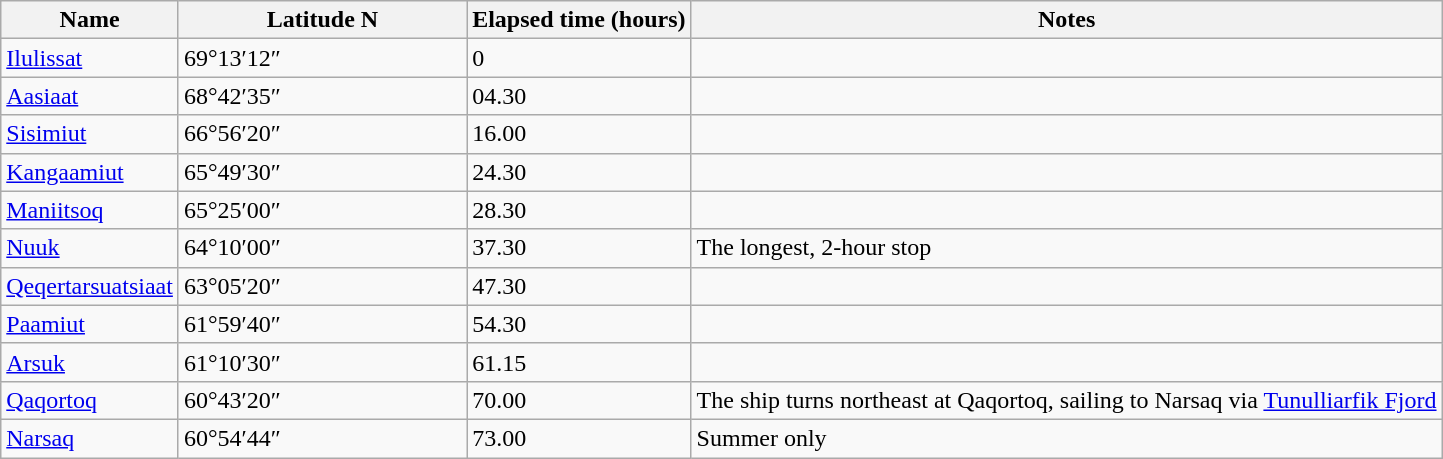<table class="wikitable">
<tr>
<th>Name</th>
<th width="20%">Latitude N</th>
<th>Elapsed time (hours)</th>
<th>Notes</th>
</tr>
<tr>
<td><a href='#'>Ilulissat</a></td>
<td>69°13′12″</td>
<td>0</td>
<td></td>
</tr>
<tr>
<td><a href='#'>Aasiaat</a></td>
<td>68°42′35″</td>
<td>04.30</td>
<td></td>
</tr>
<tr>
<td><a href='#'>Sisimiut</a></td>
<td>66°56′20″</td>
<td>16.00</td>
<td></td>
</tr>
<tr>
<td><a href='#'>Kangaamiut</a></td>
<td>65°49′30″</td>
<td>24.30</td>
<td></td>
</tr>
<tr>
<td><a href='#'>Maniitsoq</a></td>
<td>65°25′00″</td>
<td>28.30</td>
<td></td>
</tr>
<tr>
<td><a href='#'>Nuuk</a></td>
<td>64°10′00″</td>
<td>37.30</td>
<td>The longest, 2-hour stop</td>
</tr>
<tr>
<td><a href='#'>Qeqertarsuatsiaat</a></td>
<td>63°05′20″</td>
<td>47.30</td>
<td></td>
</tr>
<tr>
<td><a href='#'>Paamiut</a></td>
<td>61°59′40″</td>
<td>54.30</td>
<td></td>
</tr>
<tr>
<td><a href='#'>Arsuk</a></td>
<td>61°10′30″</td>
<td>61.15</td>
<td></td>
</tr>
<tr>
<td><a href='#'>Qaqortoq</a></td>
<td>60°43′20″</td>
<td>70.00</td>
<td>The ship turns northeast at Qaqortoq, sailing to Narsaq via <a href='#'>Tunulliarfik Fjord</a></td>
</tr>
<tr>
<td><a href='#'>Narsaq</a></td>
<td>60°54′44″</td>
<td>73.00</td>
<td>Summer only</td>
</tr>
</table>
